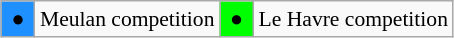<table class="wikitable" style="margin:0.5em auto; font-size:90%;position:relative;">
<tr>
<td bgcolor=DodgerBlue align=center> ● </td>
<td>Meulan competition</td>
<td bgcolor=Lime align=center> ● </td>
<td>Le Havre competition</td>
</tr>
</table>
